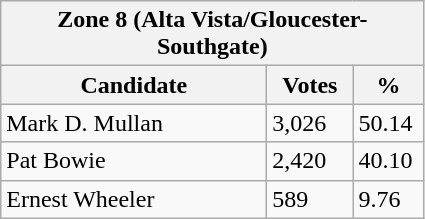<table class="wikitable">
<tr>
<th colspan="3">Zone 8 (Alta Vista/Gloucester-Southgate)</th>
</tr>
<tr>
<th style="width: 170px">Candidate</th>
<th style="width: 50px">Votes</th>
<th style="width: 40px">%</th>
</tr>
<tr>
<td>Mark D. Mullan</td>
<td>3,026</td>
<td>50.14</td>
</tr>
<tr>
<td>Pat Bowie</td>
<td>2,420</td>
<td>40.10</td>
</tr>
<tr>
<td>Ernest Wheeler</td>
<td>589</td>
<td>9.76</td>
</tr>
</table>
